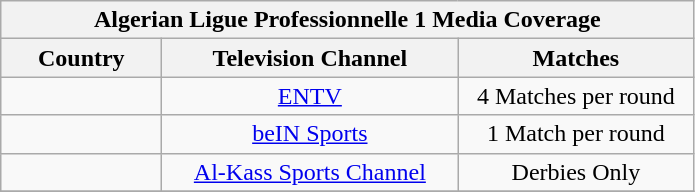<table class="wikitable" align="center">
<tr>
<th colspan=3>Algerian Ligue Professionnelle 1 Media Coverage</th>
</tr>
<tr>
<th style="width:100px;">Country</th>
<th style="width:190px;">Television Channel</th>
<th style="width:150px;">Matches</th>
</tr>
<tr>
<td align=Center></td>
<td align=Center><a href='#'>ENTV</a></td>
<td align=Center>4 Matches per round</td>
</tr>
<tr>
<td align=Center></td>
<td align=Center><a href='#'>beIN Sports</a></td>
<td align=Center>1 Match per round</td>
</tr>
<tr>
<td align=Center></td>
<td align=Center><a href='#'>Al-Kass Sports Channel</a></td>
<td align=Center>Derbies Only</td>
</tr>
<tr>
</tr>
</table>
